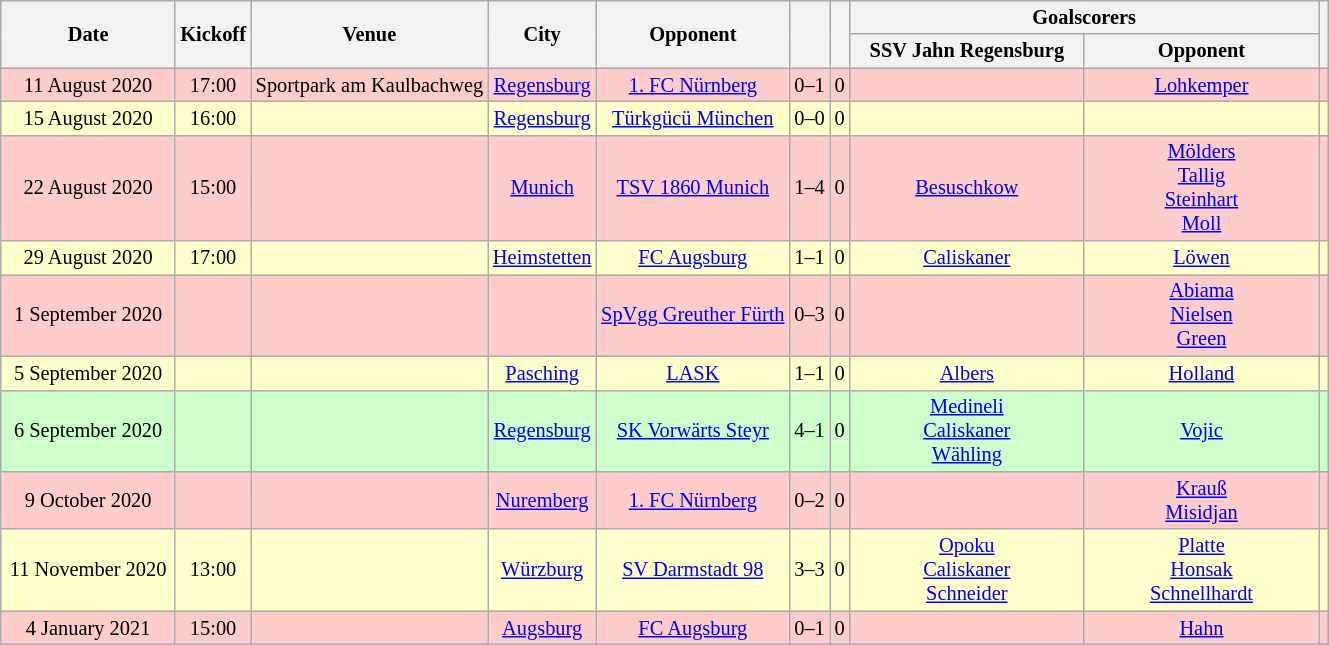<table class="wikitable" Style="text-align: center;font-size:85%">
<tr>
<th rowspan="2" style="width:110px">Date</th>
<th rowspan="2">Kickoff</th>
<th rowspan="2">Venue</th>
<th rowspan="2">City</th>
<th rowspan="2">Opponent</th>
<th rowspan="2"></th>
<th rowspan="2"></th>
<th colspan="2">Goalscorers</th>
<th rowspan="2"></th>
</tr>
<tr>
<th style="width:150px">SSV Jahn Regensburg</th>
<th style="width:150px">Opponent</th>
</tr>
<tr style="background:#FFCCCC;">
<td>11 August 2020</td>
<td>17:00</td>
<td>Sportpark am Kaulbachweg</td>
<td><a href='#'>Regensburg</a></td>
<td><a href='#'>1. FC Nürnberg</a></td>
<td>0–1</td>
<td>0</td>
<td></td>
<td><a href='#'>Lohkemper</a> </td>
<td></td>
</tr>
<tr style="background:#FFFFCC;">
<td>15 August 2020</td>
<td>16:00</td>
<td></td>
<td><a href='#'>Regensburg</a></td>
<td><a href='#'>Türkgücü München</a></td>
<td>0–0</td>
<td>0</td>
<td></td>
<td></td>
<td></td>
</tr>
<tr style="background:#FFCCCC;">
<td>22 August 2020</td>
<td>15:00</td>
<td></td>
<td><a href='#'>Munich</a></td>
<td><a href='#'>TSV 1860 Munich</a></td>
<td>1–4</td>
<td>0</td>
<td><a href='#'>Besuschkow</a> </td>
<td><a href='#'>Mölders</a> <br> <a href='#'>Tallig</a> <br> <a href='#'>Steinhart</a> <br> <a href='#'>Moll</a> </td>
<td></td>
</tr>
<tr style="background:#FFFFCC;">
<td>29 August 2020</td>
<td>17:00</td>
<td></td>
<td><a href='#'>Heimstetten</a></td>
<td><a href='#'>FC Augsburg</a></td>
<td>1–1</td>
<td>0</td>
<td><a href='#'>Caliskaner</a> </td>
<td><a href='#'>Löwen</a> </td>
<td></td>
</tr>
<tr style="background:#FFCCCC;">
<td>1 September 2020</td>
<td></td>
<td></td>
<td></td>
<td><a href='#'>SpVgg Greuther Fürth</a></td>
<td>0–3</td>
<td>0</td>
<td></td>
<td><a href='#'>Abiama</a> <br> <a href='#'>Nielsen</a> <br> <a href='#'>Green</a> </td>
<td></td>
</tr>
<tr style="background:#FFFFCC;">
<td>5 September 2020</td>
<td></td>
<td></td>
<td><a href='#'>Pasching</a></td>
<td><a href='#'>LASK</a></td>
<td>1–1</td>
<td>0</td>
<td><a href='#'>Albers</a> </td>
<td><a href='#'>Holland</a> </td>
<td></td>
</tr>
<tr style="background:#CCFFCC;">
<td>6 September 2020</td>
<td></td>
<td></td>
<td><a href='#'>Regensburg</a></td>
<td><a href='#'>SK Vorwärts Steyr</a></td>
<td>4–1</td>
<td>0</td>
<td><a href='#'>Medineli</a> <br> <a href='#'>Caliskaner</a> <br> <a href='#'>Wähling</a> </td>
<td><a href='#'>Vojic</a> </td>
<td></td>
</tr>
<tr style="background:#FFCCCC;">
<td>9 October 2020</td>
<td></td>
<td></td>
<td><a href='#'>Nuremberg</a></td>
<td><a href='#'>1. FC Nürnberg</a></td>
<td>0–2</td>
<td>0</td>
<td></td>
<td><a href='#'>Krauß</a> <br> <a href='#'>Misidjan</a> </td>
<td></td>
</tr>
<tr style="background:#FFFFCC;">
<td>11 November 2020</td>
<td>13:00</td>
<td></td>
<td><a href='#'>Würzburg</a></td>
<td><a href='#'>SV Darmstadt 98</a></td>
<td>3–3</td>
<td>0</td>
<td><a href='#'>Opoku</a> <br> <a href='#'>Caliskaner</a> <br> <a href='#'>Schneider</a> </td>
<td><a href='#'>Platte</a> <br> <a href='#'>Honsak</a> <br> <a href='#'>Schnellhardt</a> </td>
<td></td>
</tr>
<tr style="background:#FFCCCC;">
<td>4 January 2021</td>
<td>15:00</td>
<td></td>
<td><a href='#'>Augsburg</a></td>
<td><a href='#'>FC Augsburg</a></td>
<td>0–1</td>
<td>0</td>
<td></td>
<td><a href='#'>Hahn</a> </td>
<td></td>
</tr>
</table>
